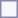<table style="border:1px solid #8888aa; background-color:#f7f8ff; padding:5px; font-size:95%; margin: 0px 12px 12px 0px;">
</table>
